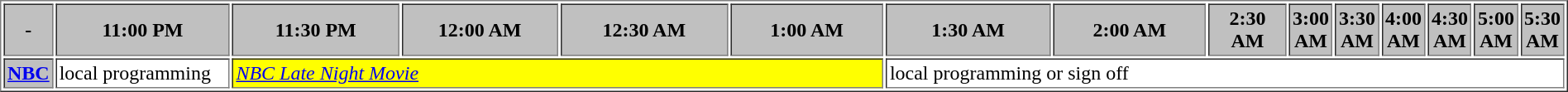<table border="1" cellpadding="2">
<tr>
<th bgcolor="#C0C0C0">-</th>
<th width="13%" bgcolor="#C0C0C0">11:00 PM</th>
<th width="14%" bgcolor="#C0C0C0">11:30 PM</th>
<th width="13%" bgcolor="#C0C0C0">12:00 AM</th>
<th width="14%" bgcolor="#C0C0C0">12:30 AM</th>
<th width="13%" bgcolor="#C0C0C0">1:00 AM</th>
<th width="14%" bgcolor="#C0C0C0">1:30 AM</th>
<th width="13%" bgcolor="#C0C0C0">2:00 AM</th>
<th width="14%" bgcolor="#C0C0C0">2:30 AM</th>
<th width="13%" bgcolor="#C0C0C0">3:00 AM</th>
<th width="14%" bgcolor="#C0C0C0">3:30 AM</th>
<th width="13%" bgcolor="#C0C0C0">4:00 AM</th>
<th width="14%" bgcolor="#C0C0C0">4:30 AM</th>
<th width="13%" bgcolor="#C0C0C0">5:00 AM</th>
<th width="14%" bgcolor="#C0C0C0">5:30 AM</th>
</tr>
<tr>
<th bgcolor="#C0C0C0"><a href='#'>NBC</a></th>
<td bgcolor="white">local programming</td>
<td bgcolor="yellow" colspan="4"><a href='#'><em>NBC Late Night Movie</em></a></td>
<td bgcolor="white" colspan="9">local programming or sign off</td>
</tr>
</table>
